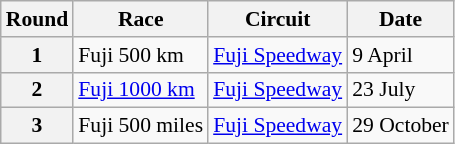<table class="wikitable" style="font-size: 90%;">
<tr>
<th>Round</th>
<th>Race</th>
<th>Circuit</th>
<th>Date</th>
</tr>
<tr>
<th>1</th>
<td>Fuji 500 km</td>
<td><a href='#'>Fuji Speedway</a></td>
<td>9 April</td>
</tr>
<tr>
<th>2</th>
<td><a href='#'>Fuji 1000&nbsp;km</a></td>
<td><a href='#'>Fuji Speedway</a></td>
<td>23 July</td>
</tr>
<tr>
<th>3</th>
<td>Fuji 500 miles</td>
<td><a href='#'>Fuji Speedway</a></td>
<td>29 October</td>
</tr>
</table>
